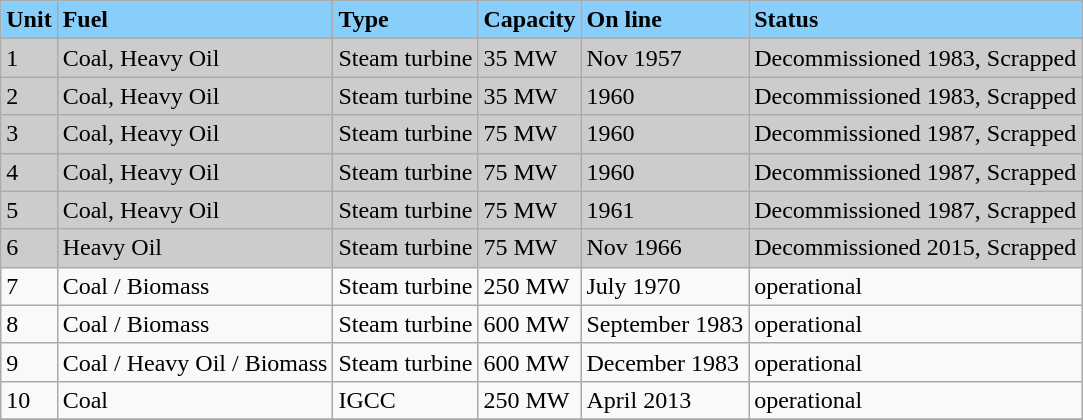<table class="wikitable">
<tr>
<td style="background-color:lightskyblue;"><strong>Unit</strong></td>
<td style="background-color:lightskyblue;"><strong>Fuel</strong></td>
<td style="background-color:lightskyblue;"><strong>Type</strong></td>
<td style="background-color:lightskyblue;"><strong>Capacity</strong></td>
<td style="background-color:lightskyblue;"><strong>On line</strong></td>
<td style="background-color:lightskyblue;"><strong>Status</strong></td>
</tr>
<tr>
<td style="background-color:#CCC;">1</td>
<td style="background-color:#CCC;">Coal, Heavy Oil</td>
<td style="background-color:#CCC;">Steam turbine</td>
<td style="background-color:#CCC;">35 MW</td>
<td style="background-color:#CCC;">Nov 1957</td>
<td style="background-color:#CCC;">Decommissioned 1983, Scrapped</td>
</tr>
<tr>
<td style="background-color:#CCC;">2</td>
<td style="background-color:#CCC;">Coal, Heavy Oil</td>
<td style="background-color:#CCC;">Steam turbine</td>
<td style="background-color:#CCC;">35 MW</td>
<td style="background-color:#CCC;">1960</td>
<td style="background-color:#CCC;">Decommissioned 1983, Scrapped</td>
</tr>
<tr>
<td style="background-color:#CCC;">3</td>
<td style="background-color:#CCC;">Coal, Heavy Oil</td>
<td style="background-color:#CCC;">Steam turbine</td>
<td style="background-color:#CCC;">75 MW</td>
<td style="background-color:#CCC;">1960</td>
<td style="background-color:#CCC;">Decommissioned 1987, Scrapped</td>
</tr>
<tr>
<td style="background-color:#CCC;">4</td>
<td style="background-color:#CCC;">Coal, Heavy Oil</td>
<td style="background-color:#CCC;">Steam turbine</td>
<td style="background-color:#CCC;">75 MW</td>
<td style="background-color:#CCC;">1960</td>
<td style="background-color:#CCC;">Decommissioned 1987, Scrapped</td>
</tr>
<tr>
<td style="background-color:#CCC;">5</td>
<td style="background-color:#CCC;">Coal, Heavy Oil</td>
<td style="background-color:#CCC;">Steam turbine</td>
<td style="background-color:#CCC;">75 MW</td>
<td style="background-color:#CCC;">1961</td>
<td style="background-color:#CCC;">Decommissioned 1987, Scrapped</td>
</tr>
<tr>
<td style="background-color:#CCC;">6</td>
<td style="background-color:#CCC;">Heavy Oil</td>
<td style="background-color:#CCC;">Steam turbine</td>
<td style="background-color:#CCC;">75 MW</td>
<td style="background-color:#CCC;">Nov 1966</td>
<td style="background-color:#CCC;">Decommissioned 2015, Scrapped</td>
</tr>
<tr>
<td>7</td>
<td>Coal / Biomass</td>
<td>Steam turbine</td>
<td>250 MW</td>
<td>July 1970</td>
<td>operational</td>
</tr>
<tr>
<td>8</td>
<td>Coal / Biomass</td>
<td>Steam turbine</td>
<td>600 MW</td>
<td>September 1983</td>
<td>operational</td>
</tr>
<tr>
<td>9</td>
<td>Coal / Heavy Oil / Biomass</td>
<td>Steam turbine</td>
<td>600 MW</td>
<td>December 1983</td>
<td>operational</td>
</tr>
<tr>
<td>10</td>
<td>Coal</td>
<td>IGCC</td>
<td>250 MW</td>
<td>April 2013</td>
<td>operational</td>
</tr>
<tr>
</tr>
</table>
